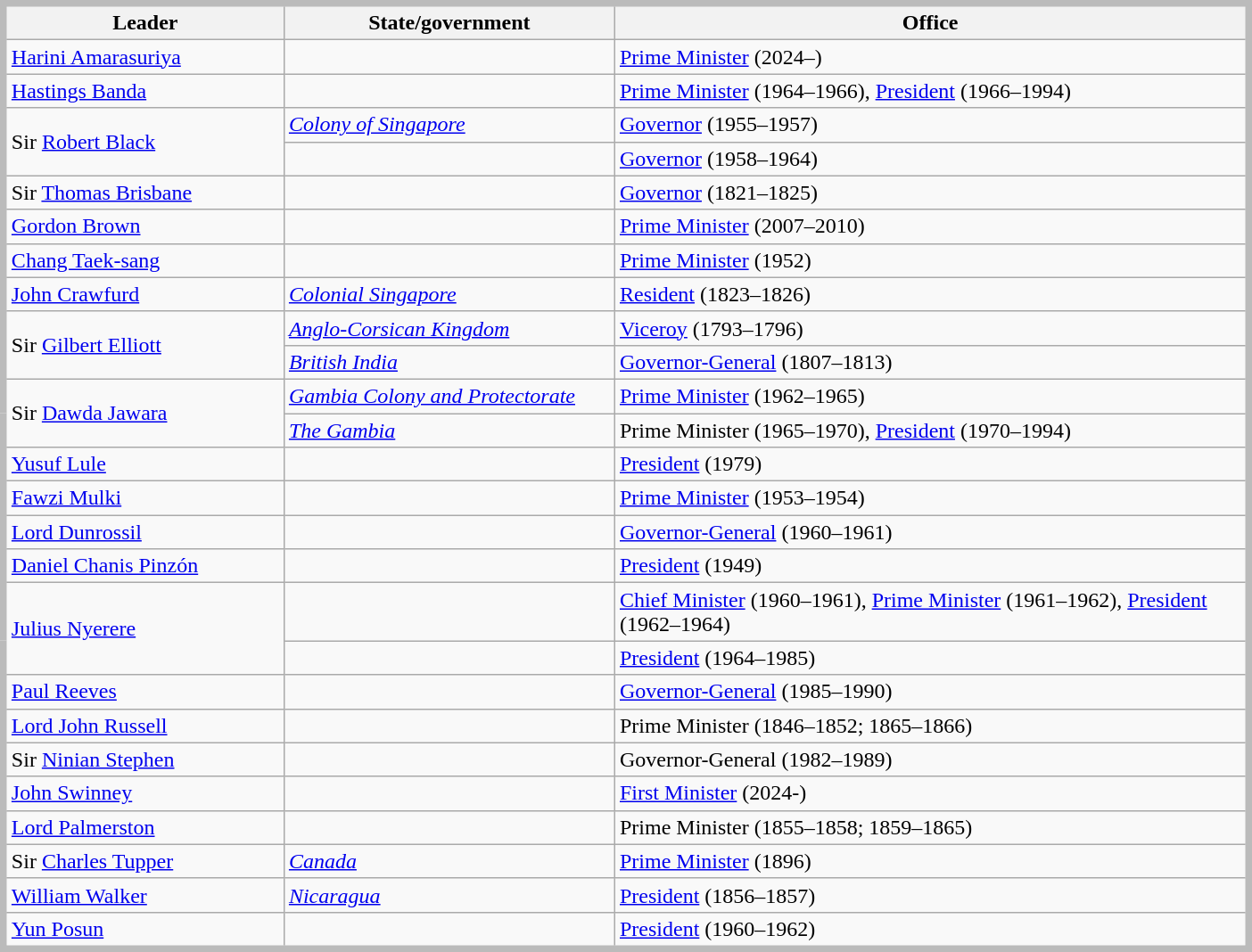<table class="wikitable" width="74%" style="float: center; border: 5px solid #BBB; margin: .96em 0 0 .9em;">
<tr>
<th width=200px>Leader</th>
<th width=240px>State/government</th>
<th>Office</th>
</tr>
<tr>
<td><a href='#'>Harini Amarasuriya</a></td>
<td><em></em></td>
<td><a href='#'>Prime Minister</a> (2024–)</td>
</tr>
<tr>
<td><a href='#'>Hastings Banda</a></td>
<td><em></em></td>
<td><a href='#'>Prime Minister</a> (1964–1966), <a href='#'>President</a> (1966–1994)</td>
</tr>
<tr>
<td rowspan=2>Sir <a href='#'>Robert Black</a></td>
<td><em> <a href='#'>Colony of Singapore</a></em></td>
<td><a href='#'>Governor</a> (1955–1957)</td>
</tr>
<tr>
<td><em></em></td>
<td><a href='#'>Governor</a> (1958–1964)</td>
</tr>
<tr>
<td>Sir <a href='#'>Thomas Brisbane</a></td>
<td><em></em></td>
<td><a href='#'>Governor</a> (1821–1825)</td>
</tr>
<tr>
<td><a href='#'>Gordon Brown</a></td>
<td><em></em></td>
<td><a href='#'>Prime Minister</a> (2007–2010)</td>
</tr>
<tr>
<td><a href='#'>Chang Taek-sang</a> </td>
<td><em></em></td>
<td><a href='#'>Prime Minister</a> (1952)</td>
</tr>
<tr>
<td><a href='#'>John Crawfurd</a></td>
<td><em> <a href='#'>Colonial Singapore</a></em></td>
<td><a href='#'>Resident</a> (1823–1826)</td>
</tr>
<tr>
<td rowspan=2>Sir <a href='#'>Gilbert Elliott</a></td>
<td><em> <a href='#'>Anglo-Corsican Kingdom</a></em></td>
<td><a href='#'>Viceroy</a> (1793–1796)</td>
</tr>
<tr>
<td><em> <a href='#'>British India</a></em></td>
<td><a href='#'>Governor-General</a> (1807–1813)</td>
</tr>
<tr>
<td rowspan=2>Sir <a href='#'>Dawda Jawara</a></td>
<td><em> <a href='#'>Gambia Colony and Protectorate</a></em></td>
<td><a href='#'>Prime Minister</a> (1962–1965)</td>
</tr>
<tr>
<td><em> <a href='#'>The Gambia</a></em></td>
<td>Prime Minister (1965–1970), <a href='#'>President</a> (1970–1994)</td>
</tr>
<tr>
<td><a href='#'>Yusuf Lule</a></td>
<td><em></em></td>
<td><a href='#'>President</a> (1979)</td>
</tr>
<tr>
<td><a href='#'>Fawzi Mulki</a></td>
<td><em></em></td>
<td><a href='#'>Prime Minister</a> (1953–1954)</td>
</tr>
<tr>
<td><a href='#'>Lord Dunrossil</a></td>
<td><em></em></td>
<td><a href='#'>Governor-General</a> (1960–1961)</td>
</tr>
<tr>
<td><a href='#'>Daniel Chanis Pinzón</a></td>
<td><em></em></td>
<td><a href='#'>President</a> (1949)</td>
</tr>
<tr>
<td rowspan=2><a href='#'>Julius Nyerere</a></td>
<td><em></em></td>
<td><a href='#'>Chief Minister</a> (1960–1961), <a href='#'>Prime Minister</a> (1961–1962), <a href='#'>President</a> (1962–1964)</td>
</tr>
<tr>
<td><em></em></td>
<td><a href='#'>President</a> (1964–1985)</td>
</tr>
<tr>
<td><a href='#'>Paul Reeves</a></td>
<td><em></em></td>
<td><a href='#'>Governor-General</a> (1985–1990)</td>
</tr>
<tr>
<td><a href='#'>Lord John Russell</a></td>
<td><em></em></td>
<td>Prime Minister (1846–1852; 1865–1866)</td>
</tr>
<tr>
<td>Sir <a href='#'>Ninian Stephen</a></td>
<td><em></em></td>
<td>Governor-General (1982–1989)</td>
</tr>
<tr>
<td><a href='#'>John Swinney</a></td>
<td><em></em></td>
<td><a href='#'>First Minister</a> (2024-)</td>
</tr>
<tr>
<td><a href='#'>Lord Palmerston</a></td>
<td><em></em></td>
<td>Prime Minister (1855–1858; 1859–1865)</td>
</tr>
<tr>
<td>Sir <a href='#'>Charles Tupper</a></td>
<td><em> <a href='#'>Canada</a></em></td>
<td><a href='#'>Prime Minister</a> (1896)</td>
</tr>
<tr>
<td><a href='#'>William Walker</a></td>
<td><em> <a href='#'>Nicaragua</a></em></td>
<td><a href='#'>President</a> (1856–1857)</td>
</tr>
<tr>
<td><a href='#'>Yun Posun</a> </td>
<td><em></em></td>
<td><a href='#'>President</a> (1960–1962)</td>
</tr>
</table>
